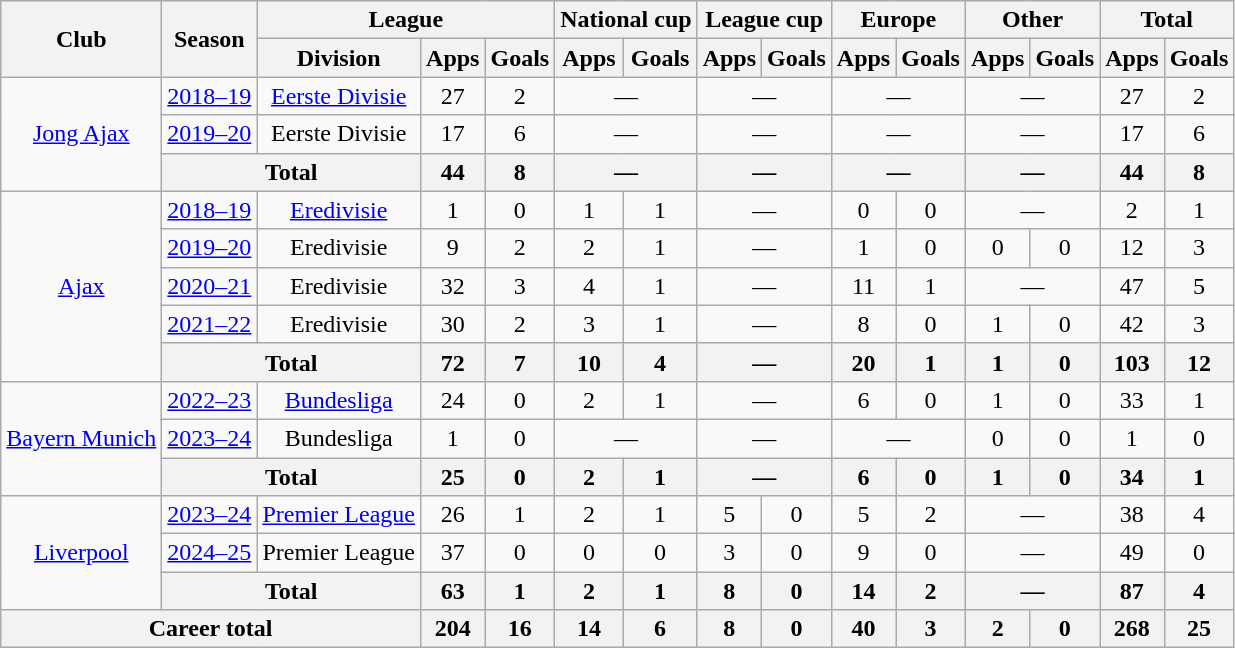<table class="wikitable" style="text-align: center;">
<tr>
<th rowspan="2">Club</th>
<th rowspan="2">Season</th>
<th colspan="3">League</th>
<th colspan="2">National cup</th>
<th colspan="2">League cup</th>
<th colspan="2">Europe</th>
<th colspan="2">Other</th>
<th colspan="2">Total</th>
</tr>
<tr>
<th>Division</th>
<th>Apps</th>
<th>Goals</th>
<th>Apps</th>
<th>Goals</th>
<th>Apps</th>
<th>Goals</th>
<th>Apps</th>
<th>Goals</th>
<th>Apps</th>
<th>Goals</th>
<th>Apps</th>
<th>Goals</th>
</tr>
<tr>
<td rowspan="3"><a href='#'>Jong Ajax</a></td>
<td><a href='#'>2018–19</a></td>
<td><a href='#'>Eerste Divisie</a></td>
<td>27</td>
<td>2</td>
<td colspan="2">—</td>
<td colspan="2">—</td>
<td colspan="2">—</td>
<td colspan="2">—</td>
<td>27</td>
<td>2</td>
</tr>
<tr>
<td><a href='#'>2019–20</a></td>
<td>Eerste Divisie</td>
<td>17</td>
<td>6</td>
<td colspan="2">—</td>
<td colspan="2">—</td>
<td colspan="2">—</td>
<td colspan="2">—</td>
<td>17</td>
<td>6</td>
</tr>
<tr>
<th colspan="2">Total</th>
<th>44</th>
<th>8</th>
<th colspan="2">—</th>
<th colspan="2">—</th>
<th colspan="2">—</th>
<th colspan="2">—</th>
<th>44</th>
<th>8</th>
</tr>
<tr>
<td rowspan="5"><a href='#'>Ajax</a></td>
<td><a href='#'>2018–19</a></td>
<td><a href='#'>Eredivisie</a></td>
<td>1</td>
<td>0</td>
<td>1</td>
<td>1</td>
<td colspan="2">—</td>
<td>0</td>
<td>0</td>
<td colspan="2">—</td>
<td>2</td>
<td>1</td>
</tr>
<tr>
<td><a href='#'>2019–20</a></td>
<td>Eredivisie</td>
<td>9</td>
<td>2</td>
<td>2</td>
<td>1</td>
<td colspan="2">—</td>
<td>1</td>
<td>0</td>
<td>0</td>
<td>0</td>
<td>12</td>
<td>3</td>
</tr>
<tr>
<td><a href='#'>2020–21</a></td>
<td>Eredivisie</td>
<td>32</td>
<td>3</td>
<td>4</td>
<td>1</td>
<td colspan="2">—</td>
<td>11</td>
<td>1</td>
<td colspan="2">—</td>
<td>47</td>
<td>5</td>
</tr>
<tr>
<td><a href='#'>2021–22</a></td>
<td>Eredivisie</td>
<td>30</td>
<td>2</td>
<td>3</td>
<td>1</td>
<td colspan="2">—</td>
<td>8</td>
<td>0</td>
<td>1</td>
<td>0</td>
<td>42</td>
<td>3</td>
</tr>
<tr>
<th colspan="2">Total</th>
<th>72</th>
<th>7</th>
<th>10</th>
<th>4</th>
<th colspan="2">—</th>
<th>20</th>
<th>1</th>
<th>1</th>
<th>0</th>
<th>103</th>
<th>12</th>
</tr>
<tr>
<td rowspan="3"><a href='#'>Bayern Munich</a></td>
<td><a href='#'>2022–23</a></td>
<td><a href='#'>Bundesliga</a></td>
<td>24</td>
<td>0</td>
<td>2</td>
<td>1</td>
<td colspan="2">—</td>
<td>6</td>
<td>0</td>
<td>1</td>
<td>0</td>
<td>33</td>
<td>1</td>
</tr>
<tr>
<td><a href='#'>2023–24</a></td>
<td>Bundesliga</td>
<td>1</td>
<td>0</td>
<td colspan="2">—</td>
<td colspan="2">—</td>
<td colspan="2">—</td>
<td>0</td>
<td>0</td>
<td>1</td>
<td>0</td>
</tr>
<tr>
<th colspan="2">Total</th>
<th>25</th>
<th>0</th>
<th>2</th>
<th>1</th>
<th colspan="2">—</th>
<th>6</th>
<th>0</th>
<th>1</th>
<th>0</th>
<th>34</th>
<th>1</th>
</tr>
<tr>
<td rowspan="3"><a href='#'>Liverpool</a></td>
<td><a href='#'>2023–24</a></td>
<td><a href='#'>Premier League</a></td>
<td>26</td>
<td>1</td>
<td>2</td>
<td>1</td>
<td>5</td>
<td>0</td>
<td>5</td>
<td>2</td>
<td colspan="2">—</td>
<td>38</td>
<td>4</td>
</tr>
<tr>
<td><a href='#'>2024–25</a></td>
<td>Premier League</td>
<td>37</td>
<td>0</td>
<td>0</td>
<td>0</td>
<td>3</td>
<td>0</td>
<td>9</td>
<td>0</td>
<td colspan="2">—</td>
<td>49</td>
<td>0</td>
</tr>
<tr>
<th colspan="2">Total</th>
<th>63</th>
<th>1</th>
<th>2</th>
<th>1</th>
<th>8</th>
<th>0</th>
<th>14</th>
<th>2</th>
<th colspan="2">—</th>
<th>87</th>
<th>4</th>
</tr>
<tr>
<th colspan="3">Career total</th>
<th>204</th>
<th>16</th>
<th>14</th>
<th>6</th>
<th>8</th>
<th>0</th>
<th>40</th>
<th>3</th>
<th>2</th>
<th>0</th>
<th>268</th>
<th>25</th>
</tr>
</table>
